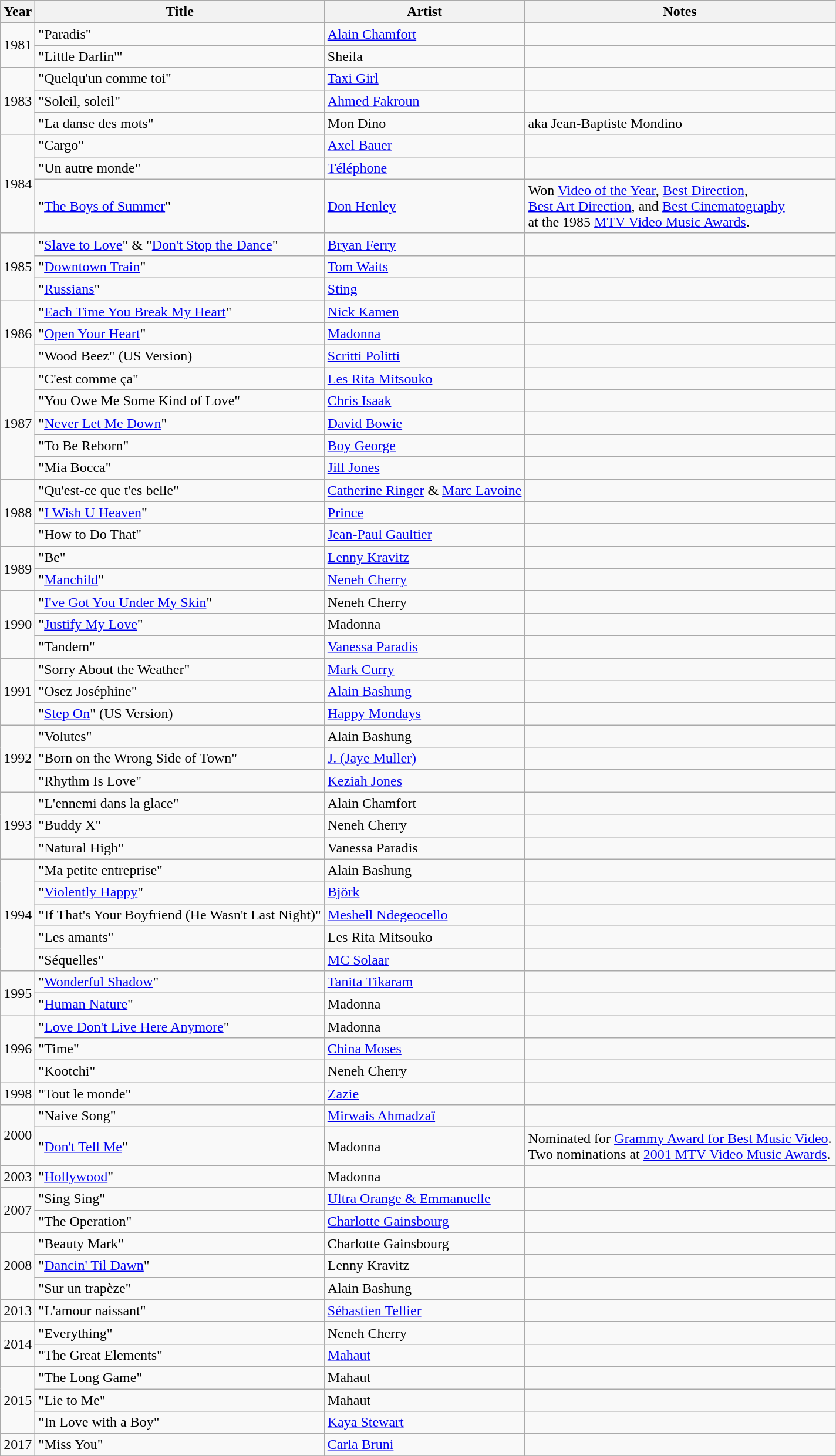<table class="wikitable sortable">
<tr>
<th scope="col">Year</th>
<th scope="col">Title</th>
<th scope="col">Artist</th>
<th scope="col" class="unsortable">Notes</th>
</tr>
<tr>
<td rowspan="2">1981</td>
<td>"Paradis"</td>
<td><a href='#'>Alain Chamfort</a></td>
<td></td>
</tr>
<tr>
<td>"Little Darlin'"</td>
<td>Sheila</td>
<td></td>
</tr>
<tr>
<td rowspan="3">1983</td>
<td>"Quelqu'un comme toi"</td>
<td><a href='#'>Taxi Girl</a></td>
<td></td>
</tr>
<tr>
<td>"Soleil, soleil"</td>
<td><a href='#'>Ahmed Fakroun</a></td>
<td></td>
</tr>
<tr>
<td>"La danse des mots"</td>
<td>Mon Dino</td>
<td>aka Jean-Baptiste Mondino</td>
</tr>
<tr>
<td rowspan="3">1984</td>
<td>"Cargo"</td>
<td><a href='#'>Axel Bauer</a></td>
<td></td>
</tr>
<tr>
<td>"Un autre monde"</td>
<td><a href='#'>Téléphone</a></td>
<td></td>
</tr>
<tr>
<td>"<a href='#'>The Boys of Summer</a>"</td>
<td><a href='#'>Don Henley</a></td>
<td>Won <a href='#'>Video of the Year</a>, <a href='#'>Best Direction</a>,  <br><a href='#'>Best Art Direction</a>, and <a href='#'>Best Cinematography</a><br> at the 1985 <a href='#'>MTV Video Music Awards</a>.</td>
</tr>
<tr>
<td rowspan="3">1985</td>
<td>"<a href='#'>Slave to Love</a>" & "<a href='#'>Don't Stop the Dance</a>"</td>
<td><a href='#'>Bryan Ferry</a></td>
<td></td>
</tr>
<tr>
<td>"<a href='#'>Downtown Train</a>"</td>
<td><a href='#'>Tom Waits</a></td>
<td></td>
</tr>
<tr>
<td>"<a href='#'>Russians</a>"</td>
<td><a href='#'>Sting</a></td>
<td></td>
</tr>
<tr>
<td rowspan="3">1986</td>
<td>"<a href='#'>Each Time You Break My Heart</a>"</td>
<td><a href='#'>Nick Kamen</a></td>
<td></td>
</tr>
<tr>
<td>"<a href='#'>Open Your Heart</a>"</td>
<td><a href='#'>Madonna</a></td>
<td></td>
</tr>
<tr>
<td>"Wood Beez" (US Version)</td>
<td><a href='#'>Scritti Politti</a></td>
<td></td>
</tr>
<tr>
<td rowspan="5">1987</td>
<td>"C'est comme ça"</td>
<td><a href='#'>Les Rita Mitsouko</a></td>
<td></td>
</tr>
<tr>
<td>"You Owe Me Some Kind of Love"</td>
<td><a href='#'>Chris Isaak</a></td>
<td></td>
</tr>
<tr>
<td>"<a href='#'>Never Let Me Down</a>"</td>
<td><a href='#'>David Bowie</a></td>
<td></td>
</tr>
<tr>
<td>"To Be Reborn"</td>
<td><a href='#'>Boy George</a></td>
<td></td>
</tr>
<tr>
<td>"Mia Bocca"</td>
<td><a href='#'>Jill Jones</a></td>
<td></td>
</tr>
<tr>
<td rowspan="3">1988</td>
<td>"Qu'est-ce que t'es belle"</td>
<td><a href='#'>Catherine Ringer</a> & <a href='#'>Marc Lavoine</a></td>
<td></td>
</tr>
<tr>
<td>"<a href='#'>I Wish U Heaven</a>"</td>
<td><a href='#'>Prince</a></td>
<td></td>
</tr>
<tr>
<td>"How to Do That"</td>
<td><a href='#'>Jean-Paul Gaultier</a></td>
<td></td>
</tr>
<tr>
<td rowspan="2">1989</td>
<td>"Be"</td>
<td><a href='#'>Lenny Kravitz</a></td>
<td></td>
</tr>
<tr>
<td>"<a href='#'>Manchild</a>"</td>
<td><a href='#'>Neneh Cherry</a></td>
<td></td>
</tr>
<tr>
<td rowspan="3">1990</td>
<td>"<a href='#'>I've Got You Under My Skin</a>"</td>
<td>Neneh Cherry</td>
<td></td>
</tr>
<tr>
<td>"<a href='#'>Justify My Love</a>"</td>
<td>Madonna</td>
<td></td>
</tr>
<tr>
<td>"Tandem"</td>
<td><a href='#'>Vanessa Paradis</a></td>
<td></td>
</tr>
<tr>
<td rowspan="3">1991</td>
<td>"Sorry About the Weather"</td>
<td><a href='#'>Mark Curry</a></td>
<td></td>
</tr>
<tr>
<td>"Osez Joséphine"</td>
<td><a href='#'>Alain Bashung</a></td>
<td></td>
</tr>
<tr>
<td>"<a href='#'>Step On</a>" (US Version)</td>
<td><a href='#'>Happy Mondays</a></td>
<td></td>
</tr>
<tr>
<td rowspan="3">1992</td>
<td>"Volutes"</td>
<td>Alain Bashung</td>
<td></td>
</tr>
<tr>
<td>"Born on the Wrong Side of Town"</td>
<td><a href='#'>J. (Jaye Muller)</a></td>
<td></td>
</tr>
<tr>
<td>"Rhythm Is Love"</td>
<td><a href='#'>Keziah Jones</a></td>
<td></td>
</tr>
<tr>
<td rowspan="3">1993</td>
<td>"L'ennemi dans la glace"</td>
<td>Alain Chamfort</td>
<td></td>
</tr>
<tr>
<td>"Buddy X"</td>
<td>Neneh Cherry</td>
<td></td>
</tr>
<tr>
<td>"Natural High"</td>
<td>Vanessa Paradis</td>
<td></td>
</tr>
<tr>
<td rowspan="5">1994</td>
<td>"Ma petite entreprise"</td>
<td>Alain Bashung</td>
<td></td>
</tr>
<tr>
<td>"<a href='#'>Violently Happy</a>"</td>
<td><a href='#'>Björk</a></td>
<td></td>
</tr>
<tr>
<td>"If That's Your Boyfriend (He Wasn't Last Night)"</td>
<td><a href='#'>Meshell Ndegeocello</a></td>
<td></td>
</tr>
<tr>
<td>"Les amants"</td>
<td>Les Rita Mitsouko</td>
<td></td>
</tr>
<tr>
<td>"Séquelles"</td>
<td><a href='#'>MC Solaar</a></td>
<td></td>
</tr>
<tr>
<td rowspan="2">1995</td>
<td>"<a href='#'>Wonderful Shadow</a>"</td>
<td><a href='#'>Tanita Tikaram</a></td>
<td></td>
</tr>
<tr>
<td>"<a href='#'>Human Nature</a>"</td>
<td>Madonna</td>
<td></td>
</tr>
<tr>
<td rowspan="3">1996</td>
<td>"<a href='#'>Love Don't Live Here Anymore</a>"</td>
<td>Madonna</td>
<td></td>
</tr>
<tr>
<td>"Time"</td>
<td><a href='#'>China Moses</a></td>
<td></td>
</tr>
<tr>
<td>"Kootchi"</td>
<td>Neneh Cherry</td>
<td></td>
</tr>
<tr>
<td>1998</td>
<td>"Tout le monde"</td>
<td><a href='#'>Zazie</a></td>
<td></td>
</tr>
<tr>
<td rowspan="2">2000</td>
<td>"Naive Song"</td>
<td><a href='#'>Mirwais Ahmadzaï</a></td>
<td></td>
</tr>
<tr>
<td>"<a href='#'>Don't Tell Me</a>"</td>
<td>Madonna</td>
<td>Nominated for <a href='#'>Grammy Award for Best Music Video</a>. <br>Two nominations at <a href='#'>2001 MTV Video Music Awards</a>.</td>
</tr>
<tr>
<td>2003</td>
<td>"<a href='#'>Hollywood</a>"</td>
<td>Madonna</td>
<td></td>
</tr>
<tr>
<td rowspan="2">2007</td>
<td>"Sing Sing"</td>
<td><a href='#'>Ultra Orange & Emmanuelle</a></td>
<td></td>
</tr>
<tr>
<td>"The Operation"</td>
<td><a href='#'>Charlotte Gainsbourg</a></td>
<td></td>
</tr>
<tr>
<td rowspan="3">2008</td>
<td>"Beauty Mark"</td>
<td>Charlotte Gainsbourg</td>
<td></td>
</tr>
<tr>
<td>"<a href='#'>Dancin' Til Dawn</a>"</td>
<td>Lenny Kravitz</td>
<td></td>
</tr>
<tr>
<td>"Sur un trapèze"</td>
<td>Alain Bashung</td>
<td></td>
</tr>
<tr>
<td>2013</td>
<td>"L'amour naissant"</td>
<td><a href='#'>Sébastien Tellier</a></td>
<td></td>
</tr>
<tr>
<td rowspan="2">2014</td>
<td>"Everything"</td>
<td>Neneh Cherry</td>
<td></td>
</tr>
<tr>
<td>"The Great Elements"</td>
<td><a href='#'>Mahaut</a></td>
<td></td>
</tr>
<tr>
<td rowspan="3">2015</td>
<td>"The Long Game"</td>
<td>Mahaut</td>
<td></td>
</tr>
<tr>
<td>"Lie to Me"</td>
<td>Mahaut</td>
<td></td>
</tr>
<tr>
<td>"In Love with a Boy"</td>
<td><a href='#'>Kaya Stewart</a></td>
<td></td>
</tr>
<tr>
<td>2017</td>
<td>"Miss You"</td>
<td><a href='#'>Carla Bruni</a></td>
<td></td>
</tr>
<tr>
</tr>
</table>
